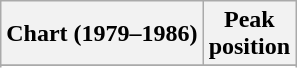<table class="wikitable sortable plainrowheaders">
<tr>
<th>Chart (1979–1986)</th>
<th>Peak<br>position</th>
</tr>
<tr>
</tr>
<tr>
</tr>
<tr>
</tr>
</table>
